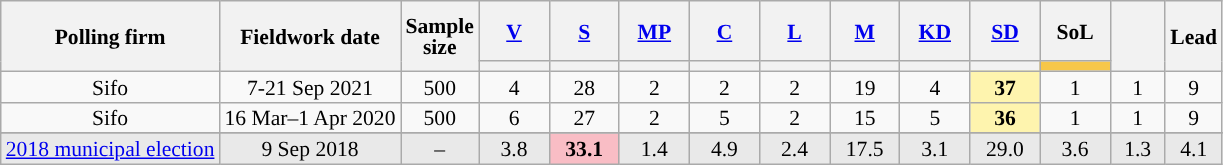<table class="wikitable sortable" style="text-align:center;font-size:90%;line-height:14px;">
<tr style="height:40px;">
<th rowspan="2">Polling firm</th>
<th rowspan="2">Fieldwork date</th>
<th rowspan="2">Sample<br>size</th>
<th class="sortable" style="width:40px;"><a href='#'>V</a></th>
<th class="sortable" style="width:40px;"><a href='#'>S</a></th>
<th class="sortable" style="width:40px;"><a href='#'>MP</a></th>
<th class="sortable" style="width:40px;"><a href='#'>C</a></th>
<th class="sortable" style="width:40px;"><a href='#'>L</a></th>
<th class="sortable" style="width:40px;"><a href='#'>M</a></th>
<th class="sortable" style="width:40px;"><a href='#'>KD</a></th>
<th class="sortable" style="width:40px;"><a href='#'>SD</a></th>
<th class="sortable" style="width:40px;">SoL</th>
<th class="sortable" style="width:30px;" rowspan="2"></th>
<th style="width:30px;" rowspan="2">Lead</th>
</tr>
<tr>
<th style="background:"></th>
<th style="background:"></th>
<th style="background:"></th>
<th style="background:"></th>
<th style="background:"></th>
<th style="background:"></th>
<th style="background:"></th>
<th style="background:"></th>
<th style="background:#F7C749"></th>
</tr>
<tr>
<td>Sifo</td>
<td>7-21 Sep 2021</td>
<td>500</td>
<td>4</td>
<td>28</td>
<td>2</td>
<td>2</td>
<td>2</td>
<td>19</td>
<td>4</td>
<td style="background:#FEF4AE;"><strong>37</strong></td>
<td>1</td>
<td>1</td>
<td style="background:">9</td>
</tr>
<tr>
<td>Sifo</td>
<td>16 Mar–1 Apr 2020</td>
<td>500</td>
<td>6</td>
<td>27</td>
<td>2</td>
<td>5</td>
<td>2</td>
<td>15</td>
<td>5</td>
<td style="background:#FEF4AE;"><strong>36</strong></td>
<td>1</td>
<td>1</td>
<td style="background:">9</td>
</tr>
<tr>
</tr>
<tr style="background:#E9E9E9;">
<td><a href='#'>2018 municipal election</a></td>
<td data-sort-value="2018-09-09">9 Sep 2018</td>
<td>–</td>
<td>3.8</td>
<td style="background:#F9BDC5;"><strong>33.1</strong></td>
<td>1.4</td>
<td>4.9</td>
<td>2.4</td>
<td>17.5</td>
<td>3.1</td>
<td>29.0</td>
<td>3.6</td>
<td>1.3</td>
<td style="background:">4.1</td>
</tr>
</table>
